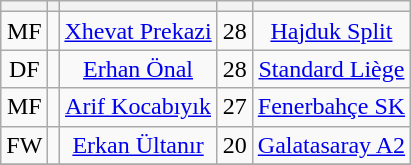<table class="wikitable sortable" style="text-align: center">
<tr>
<th></th>
<th></th>
<th></th>
<th></th>
<th></th>
</tr>
<tr>
<td>MF</td>
<td></td>
<td><a href='#'>Xhevat Prekazi</a></td>
<td>28</td>
<td><a href='#'>Hajduk Split</a></td>
</tr>
<tr>
<td>DF</td>
<td></td>
<td><a href='#'>Erhan Önal</a></td>
<td>28</td>
<td><a href='#'>Standard Liège</a></td>
</tr>
<tr>
<td>MF</td>
<td></td>
<td><a href='#'>Arif Kocabıyık</a></td>
<td>27</td>
<td><a href='#'>Fenerbahçe SK</a></td>
</tr>
<tr>
<td>FW</td>
<td></td>
<td><a href='#'>Erkan Ültanır</a></td>
<td>20</td>
<td><a href='#'>Galatasaray A2</a></td>
</tr>
<tr>
</tr>
</table>
